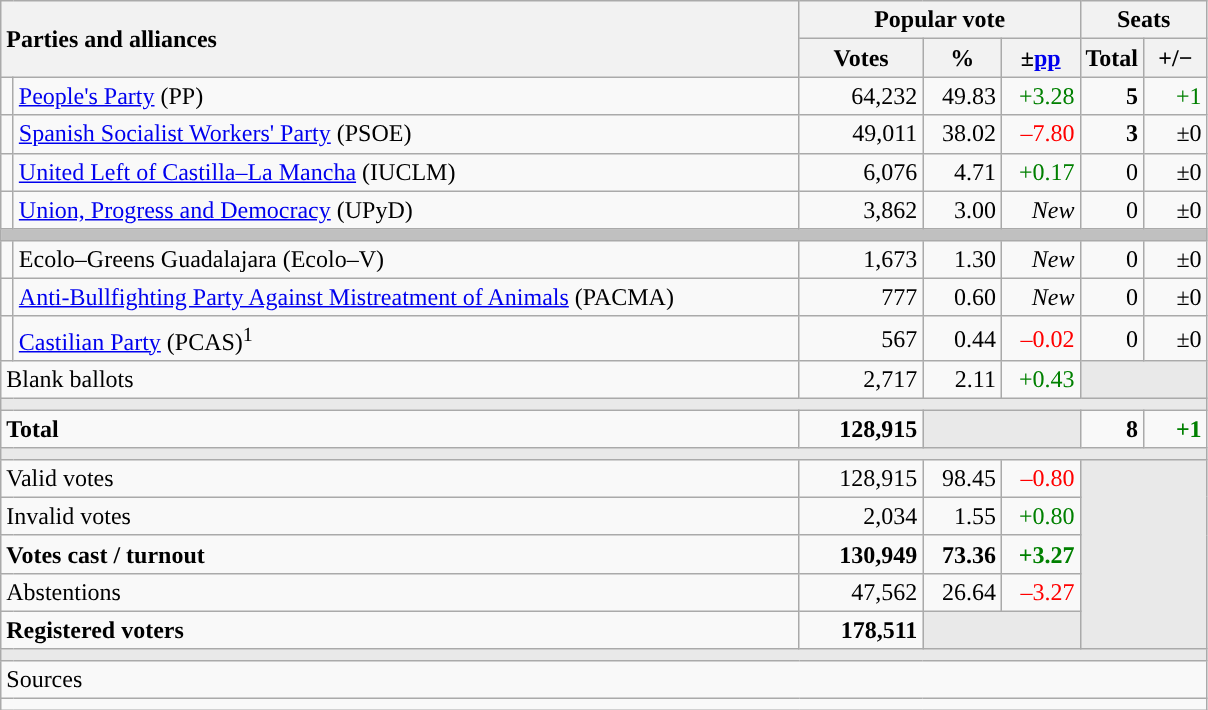<table class="wikitable" style="text-align:right;">
<tr>
<th style="text-align:left;" rowspan="2" colspan="2" width="525">Parties and alliances</th>
<th colspan="3">Popular vote</th>
<th colspan="2">Seats</th>
</tr>
<tr>
<th width="75">Votes</th>
<th width="45">%</th>
<th width="45">±<a href='#'>pp</a></th>
<th width="35">Total</th>
<th width="35">+/−</th>
</tr>
<tr>
<td width="1" style="color:inherit;background:"></td>
<td align="left"><a href='#'>People's Party</a> (PP)</td>
<td>64,232</td>
<td>49.83</td>
<td style="color:green;">+3.28</td>
<td><strong>5</strong></td>
<td style="color:green;">+1</td>
</tr>
<tr>
<td style="color:inherit;background:"></td>
<td align="left"><a href='#'>Spanish Socialist Workers' Party</a> (PSOE)</td>
<td>49,011</td>
<td>38.02</td>
<td style="color:red;">–7.80</td>
<td><strong>3</strong></td>
<td>±0</td>
</tr>
<tr>
<td style="color:inherit;background:"></td>
<td align="left"><a href='#'>United Left of Castilla–La Mancha</a> (IUCLM)</td>
<td>6,076</td>
<td>4.71</td>
<td style="color:green;">+0.17</td>
<td>0</td>
<td>±0</td>
</tr>
<tr>
<td style="color:inherit;background:"></td>
<td align="left"><a href='#'>Union, Progress and Democracy</a> (UPyD)</td>
<td>3,862</td>
<td>3.00</td>
<td><em>New</em></td>
<td>0</td>
<td>±0</td>
</tr>
<tr>
<td colspan="7" bgcolor="#C0C0C0"></td>
</tr>
<tr>
<td style="color:inherit;background:"></td>
<td align="left">Ecolo–Greens Guadalajara (Ecolo–V)</td>
<td>1,673</td>
<td>1.30</td>
<td><em>New</em></td>
<td>0</td>
<td>±0</td>
</tr>
<tr>
<td style="color:inherit;background:"></td>
<td align="left"><a href='#'>Anti-Bullfighting Party Against Mistreatment of Animals</a> (PACMA)</td>
<td>777</td>
<td>0.60</td>
<td><em>New</em></td>
<td>0</td>
<td>±0</td>
</tr>
<tr>
<td style="color:inherit;background:"></td>
<td align="left"><a href='#'>Castilian Party</a> (PCAS)<sup>1</sup></td>
<td>567</td>
<td>0.44</td>
<td style="color:red;">–0.02</td>
<td>0</td>
<td>±0</td>
</tr>
<tr>
<td align="left" colspan="2">Blank ballots</td>
<td>2,717</td>
<td>2.11</td>
<td style="color:green;">+0.43</td>
<td bgcolor="#E9E9E9" colspan="2"></td>
</tr>
<tr>
<td colspan="7" bgcolor="#E9E9E9"></td>
</tr>
<tr style="font-weight:bold;">
<td align="left" colspan="2">Total</td>
<td>128,915</td>
<td bgcolor="#E9E9E9" colspan="2"></td>
<td>8</td>
<td style="color:green;">+1</td>
</tr>
<tr>
<td colspan="7" bgcolor="#E9E9E9"></td>
</tr>
<tr>
<td align="left" colspan="2">Valid votes</td>
<td>128,915</td>
<td>98.45</td>
<td style="color:red;">–0.80</td>
<td bgcolor="#E9E9E9" colspan="2" rowspan="5"></td>
</tr>
<tr>
<td align="left" colspan="2">Invalid votes</td>
<td>2,034</td>
<td>1.55</td>
<td style="color:green;">+0.80</td>
</tr>
<tr style="font-weight:bold;">
<td align="left" colspan="2">Votes cast / turnout</td>
<td>130,949</td>
<td>73.36</td>
<td style="color:green;">+3.27</td>
</tr>
<tr>
<td align="left" colspan="2">Abstentions</td>
<td>47,562</td>
<td>26.64</td>
<td style="color:red;">–3.27</td>
</tr>
<tr style="font-weight:bold;">
<td align="left" colspan="2">Registered voters</td>
<td>178,511</td>
<td bgcolor="#E9E9E9" colspan="2"></td>
</tr>
<tr>
<td colspan="7" bgcolor="#E9E9E9"></td>
</tr>
<tr>
<td align="left" colspan="7">Sources</td>
</tr>
<tr>
<td colspan="7" style="text-align:left; max-width:790px;"></td>
</tr>
</table>
